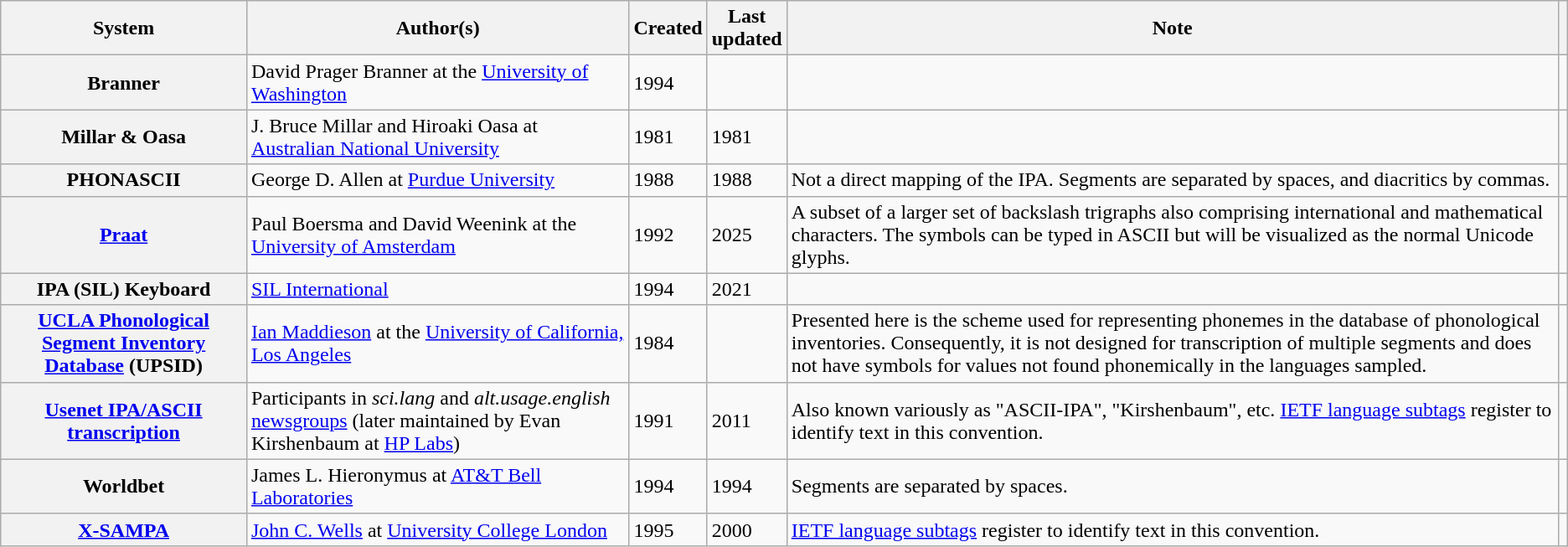<table class="wikitable sortable">
<tr>
<th scope="col">System</th>
<th scope="col">Author(s)</th>
<th scope="col">Created</th>
<th scope="col">Last <br>updated</th>
<th scope="col">Note</th>
<th scope="col" class="unsortable"></th>
</tr>
<tr>
<th scope="row">Branner </th>
<td>David Prager Branner at the <a href='#'>University of Washington</a></td>
<td>1994</td>
<td></td>
<td></td>
<td></td>
</tr>
<tr>
<th scope="row">Millar & Oasa </th>
<td>J. Bruce Millar and Hiroaki Oasa at <a href='#'>Australian National University</a></td>
<td>1981</td>
<td>1981</td>
<td></td>
<td></td>
</tr>
<tr>
<th scope="row">PHONASCII</th>
<td>George D. Allen at <a href='#'>Purdue University</a></td>
<td>1988</td>
<td>1988</td>
<td>Not a direct mapping of the IPA. Segments are separated by spaces, and diacritics by commas.</td>
<td></td>
</tr>
<tr>
<th scope="row"><a href='#'>Praat</a></th>
<td>Paul Boersma and David Weenink at the <a href='#'>University of Amsterdam</a></td>
<td>1992</td>
<td>2025</td>
<td>A subset of a larger set of backslash trigraphs also comprising international and mathematical characters. The symbols can be typed in ASCII but will be visualized as the normal Unicode glyphs.</td>
<td></td>
</tr>
<tr>
<th scope="row">IPA (SIL) Keyboard</th>
<td><a href='#'>SIL International</a></td>
<td>1994</td>
<td>2021</td>
<td></td>
<td></td>
</tr>
<tr>
<th scope="row"><a href='#'>UCLA Phonological Segment Inventory Database</a> (UPSID)</th>
<td><a href='#'>Ian Maddieson</a> at the <a href='#'>University of California, Los Angeles</a></td>
<td>1984</td>
<td></td>
<td>Presented here is the scheme used for representing phonemes in the database of phonological inventories. Consequently, it is not designed for transcription of multiple segments and does not have symbols for values not found phonemically in the languages sampled.</td>
<td></td>
</tr>
<tr>
<th scope="row"><a href='#'>Usenet IPA/ASCII transcription</a></th>
<td>Participants in <em>sci.lang</em> and <em>alt.usage.english</em> <a href='#'>newsgroups</a> (later maintained by Evan Kirshenbaum at <a href='#'>HP Labs</a>)</td>
<td>1991</td>
<td>2011</td>
<td>Also known variously as "ASCII-IPA", "Kirshenbaum", etc. <a href='#'>IETF language subtags</a> register  to identify text in this convention.</td>
<td></td>
</tr>
<tr>
<th scope="row">Worldbet</th>
<td>James L. Hieronymus at <a href='#'>AT&T Bell Laboratories</a></td>
<td>1994</td>
<td>1994</td>
<td>Segments are separated by spaces.</td>
<td></td>
</tr>
<tr>
<th scope="row"><a href='#'>X-SAMPA</a></th>
<td><a href='#'>John C. Wells</a> at <a href='#'>University College London</a></td>
<td>1995</td>
<td>2000</td>
<td><a href='#'>IETF language subtags</a> register  to identify text in this convention.</td>
<td></td>
</tr>
</table>
